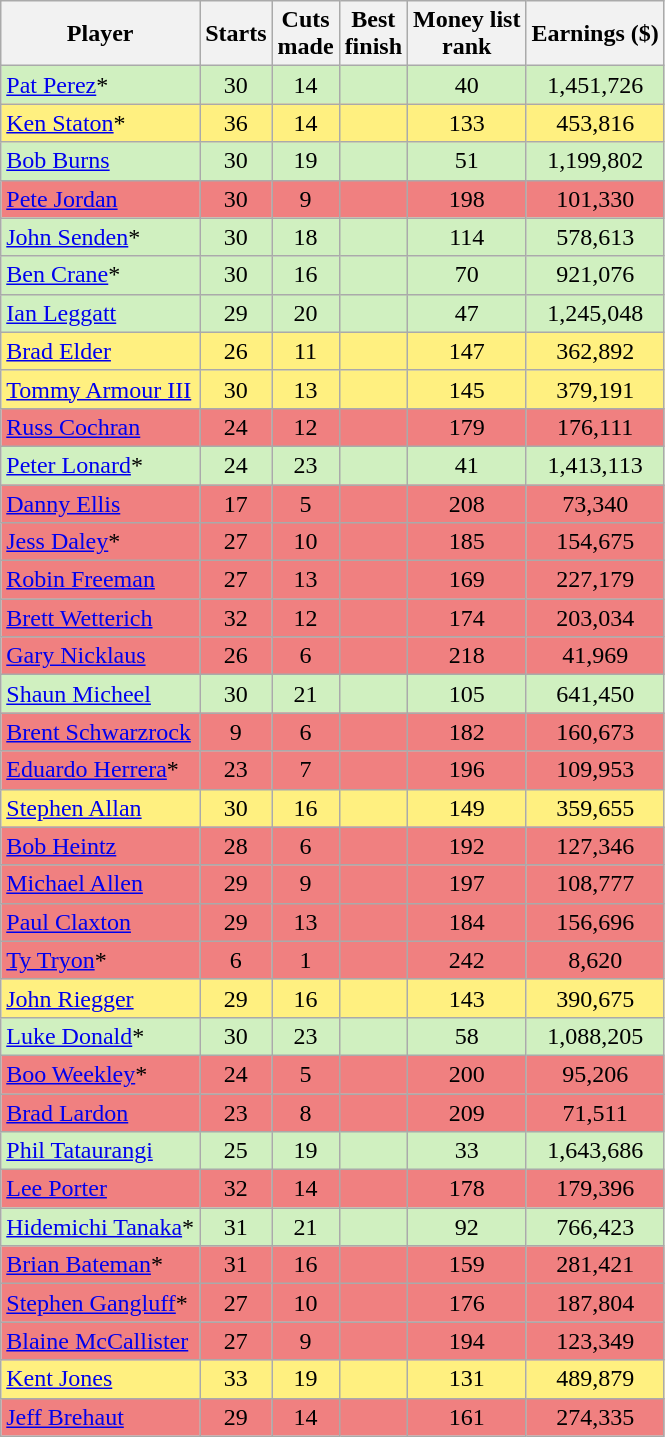<table class=" sortable wikitable" style="text-align:center">
<tr>
<th>Player</th>
<th>Starts</th>
<th>Cuts<br>made</th>
<th>Best<br>finish</th>
<th>Money list<br>rank</th>
<th>Earnings ($)</th>
</tr>
<tr style="background:#D0F0C0;">
<td align=left> <a href='#'>Pat Perez</a>*</td>
<td>30</td>
<td>14</td>
<td></td>
<td>40</td>
<td>1,451,726</td>
</tr>
<tr style="background:#FFF080;">
<td align=left> <a href='#'>Ken Staton</a>*</td>
<td>36</td>
<td>14</td>
<td></td>
<td>133</td>
<td>453,816</td>
</tr>
<tr style="background:#D0F0C0;">
<td align=left> <a href='#'>Bob Burns</a></td>
<td>30</td>
<td>19</td>
<td></td>
<td>51</td>
<td>1,199,802</td>
</tr>
<tr style="background:#F08080;">
<td align=left> <a href='#'>Pete Jordan</a></td>
<td>30</td>
<td>9</td>
<td></td>
<td>198</td>
<td>101,330</td>
</tr>
<tr style="background:#D0F0C0;">
<td align=left> <a href='#'>John Senden</a>*</td>
<td>30</td>
<td>18</td>
<td></td>
<td>114</td>
<td>578,613</td>
</tr>
<tr style="background:#D0F0C0;">
<td align=left> <a href='#'>Ben Crane</a>*</td>
<td>30</td>
<td>16</td>
<td></td>
<td>70</td>
<td>921,076</td>
</tr>
<tr style="background:#D0F0C0;">
<td align=left> <a href='#'>Ian Leggatt</a></td>
<td>29</td>
<td>20</td>
<td></td>
<td>47</td>
<td>1,245,048</td>
</tr>
<tr style="background:#FFF080;">
<td align=left> <a href='#'>Brad Elder</a></td>
<td>26</td>
<td>11</td>
<td></td>
<td>147</td>
<td>362,892</td>
</tr>
<tr style="background:#FFF080;">
<td align=left> <a href='#'>Tommy Armour III</a></td>
<td>30</td>
<td>13</td>
<td></td>
<td>145</td>
<td>379,191</td>
</tr>
<tr style="background:#F08080;">
<td align=left> <a href='#'>Russ Cochran</a></td>
<td>24</td>
<td>12</td>
<td></td>
<td>179</td>
<td>176,111</td>
</tr>
<tr style="background:#D0F0C0;">
<td align=left> <a href='#'>Peter Lonard</a>*</td>
<td>24</td>
<td>23</td>
<td></td>
<td>41</td>
<td>1,413,113</td>
</tr>
<tr style="background:#F08080;">
<td align=left> <a href='#'>Danny Ellis</a></td>
<td>17</td>
<td>5</td>
<td></td>
<td>208</td>
<td>73,340</td>
</tr>
<tr style="background:#F08080;">
<td align=left> <a href='#'>Jess Daley</a>*</td>
<td>27</td>
<td>10</td>
<td></td>
<td>185</td>
<td>154,675</td>
</tr>
<tr style="background:#F08080;">
<td align=left> <a href='#'>Robin Freeman</a></td>
<td>27</td>
<td>13</td>
<td></td>
<td>169</td>
<td>227,179</td>
</tr>
<tr style="background:#F08080;">
<td align=left> <a href='#'>Brett Wetterich</a></td>
<td>32</td>
<td>12</td>
<td></td>
<td>174</td>
<td>203,034</td>
</tr>
<tr style="background:#f08080;">
<td align=left> <a href='#'>Gary Nicklaus</a></td>
<td>26</td>
<td>6</td>
<td></td>
<td>218</td>
<td>41,969</td>
</tr>
<tr style="background:#D0F0C0;">
<td align=left> <a href='#'>Shaun Micheel</a></td>
<td>30</td>
<td>21</td>
<td></td>
<td>105</td>
<td>641,450</td>
</tr>
<tr style="background:#F08080;">
<td align=left> <a href='#'>Brent Schwarzrock</a></td>
<td>9</td>
<td>6</td>
<td></td>
<td>182</td>
<td>160,673</td>
</tr>
<tr style="background:#F08080;">
<td align=left> <a href='#'>Eduardo Herrera</a>*</td>
<td>23</td>
<td>7</td>
<td></td>
<td>196</td>
<td>109,953</td>
</tr>
<tr style="background:#FFF080;">
<td align=left> <a href='#'>Stephen Allan</a></td>
<td>30</td>
<td>16</td>
<td></td>
<td>149</td>
<td>359,655</td>
</tr>
<tr style="background:#F08080;">
<td align=left> <a href='#'>Bob Heintz</a></td>
<td>28</td>
<td>6</td>
<td></td>
<td>192</td>
<td>127,346</td>
</tr>
<tr style="background:#F08080;">
<td align=left> <a href='#'>Michael Allen</a></td>
<td>29</td>
<td>9</td>
<td></td>
<td>197</td>
<td>108,777</td>
</tr>
<tr style="background:#F08080;">
<td align=left> <a href='#'>Paul Claxton</a></td>
<td>29</td>
<td>13</td>
<td></td>
<td>184</td>
<td>156,696</td>
</tr>
<tr style="background:#F08080;">
<td align=left> <a href='#'>Ty Tryon</a>*</td>
<td>6</td>
<td>1</td>
<td></td>
<td>242</td>
<td>8,620</td>
</tr>
<tr style="background:#FFF080;">
<td align=left> <a href='#'>John Riegger</a></td>
<td>29</td>
<td>16</td>
<td></td>
<td>143</td>
<td>390,675</td>
</tr>
<tr style="background:#D0F0C0;">
<td align=left> <a href='#'>Luke Donald</a>*</td>
<td>30</td>
<td>23</td>
<td></td>
<td>58</td>
<td>1,088,205</td>
</tr>
<tr style="background:#F08080;">
<td align=left> <a href='#'>Boo Weekley</a>*</td>
<td>24</td>
<td>5</td>
<td></td>
<td>200</td>
<td>95,206</td>
</tr>
<tr style="background:#F08080;">
<td align=left> <a href='#'>Brad Lardon</a></td>
<td>23</td>
<td>8</td>
<td></td>
<td>209</td>
<td>71,511</td>
</tr>
<tr style="background:#D0F0C0;">
<td align=left> <a href='#'>Phil Tataurangi</a></td>
<td>25</td>
<td>19</td>
<td></td>
<td>33</td>
<td>1,643,686</td>
</tr>
<tr style="background:#F08080;">
<td align=left> <a href='#'>Lee Porter</a></td>
<td>32</td>
<td>14</td>
<td></td>
<td>178</td>
<td>179,396</td>
</tr>
<tr style="background:#D0F0C0;">
<td align=left> <a href='#'>Hidemichi Tanaka</a>*</td>
<td>31</td>
<td>21</td>
<td></td>
<td>92</td>
<td>766,423</td>
</tr>
<tr style="background:#F08080;">
<td align=left> <a href='#'>Brian Bateman</a>*</td>
<td>31</td>
<td>16</td>
<td></td>
<td>159</td>
<td>281,421</td>
</tr>
<tr style="background:#F08080;">
<td align=left> <a href='#'>Stephen Gangluff</a>*</td>
<td>27</td>
<td>10</td>
<td></td>
<td>176</td>
<td>187,804</td>
</tr>
<tr style="background:#F08080;">
<td align=left> <a href='#'>Blaine McCallister</a></td>
<td>27</td>
<td>9</td>
<td></td>
<td>194</td>
<td>123,349</td>
</tr>
<tr style="background:#FFF080;">
<td align=left> <a href='#'>Kent Jones</a></td>
<td>33</td>
<td>19</td>
<td></td>
<td>131</td>
<td>489,879</td>
</tr>
<tr style="background:#F08080;">
<td align=left> <a href='#'>Jeff Brehaut</a></td>
<td>29</td>
<td>14</td>
<td></td>
<td>161</td>
<td>274,335</td>
</tr>
</table>
